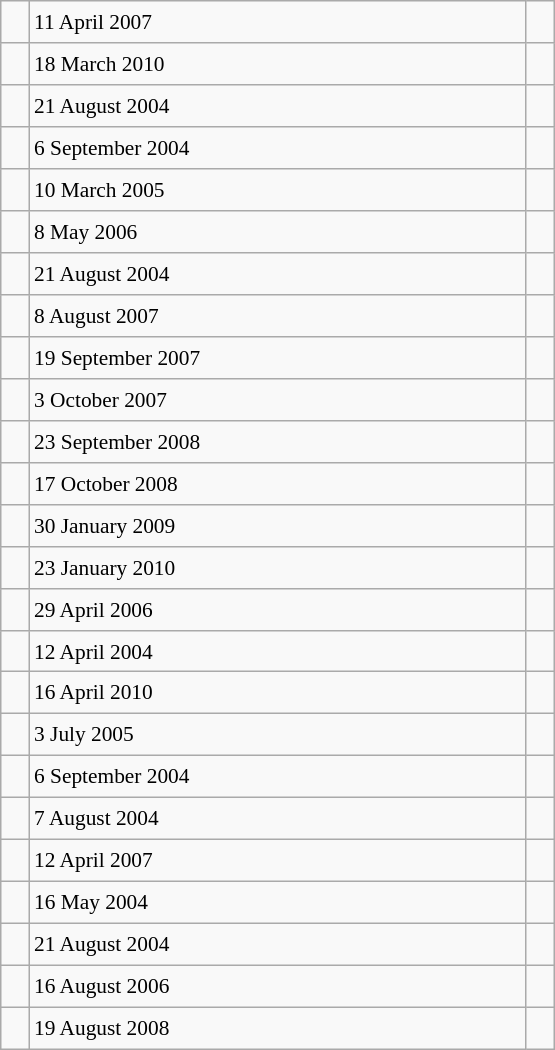<table class="wikitable" style="font-size: 89%; float: left; width: 26em; margin-right: 1em; height: 700px">
<tr>
<td></td>
<td>11 April 2007</td>
<td></td>
</tr>
<tr>
<td></td>
<td>18 March 2010</td>
<td></td>
</tr>
<tr>
<td></td>
<td>21 August 2004</td>
<td></td>
</tr>
<tr>
<td></td>
<td>6 September 2004</td>
<td></td>
</tr>
<tr>
<td></td>
<td>10 March 2005</td>
<td></td>
</tr>
<tr>
<td></td>
<td>8 May 2006</td>
<td></td>
</tr>
<tr>
<td></td>
<td>21 August 2004</td>
<td></td>
</tr>
<tr>
<td></td>
<td>8 August 2007</td>
<td></td>
</tr>
<tr>
<td></td>
<td>19 September 2007</td>
<td></td>
</tr>
<tr>
<td></td>
<td>3 October 2007</td>
<td></td>
</tr>
<tr>
<td></td>
<td>23 September 2008</td>
<td></td>
</tr>
<tr>
<td></td>
<td>17 October 2008</td>
<td></td>
</tr>
<tr>
<td></td>
<td>30 January 2009</td>
<td></td>
</tr>
<tr>
<td></td>
<td>23 January 2010</td>
<td></td>
</tr>
<tr>
<td></td>
<td>29 April 2006</td>
<td></td>
</tr>
<tr>
<td></td>
<td>12 April 2004</td>
<td></td>
</tr>
<tr>
<td></td>
<td>16 April 2010</td>
<td></td>
</tr>
<tr>
<td></td>
<td>3 July 2005</td>
<td></td>
</tr>
<tr>
<td></td>
<td>6 September 2004</td>
<td></td>
</tr>
<tr>
<td></td>
<td>7 August 2004</td>
<td></td>
</tr>
<tr>
<td></td>
<td>12 April 2007</td>
<td></td>
</tr>
<tr>
<td></td>
<td>16 May 2004</td>
<td></td>
</tr>
<tr>
<td></td>
<td>21 August 2004</td>
<td></td>
</tr>
<tr>
<td></td>
<td>16 August 2006</td>
<td></td>
</tr>
<tr>
<td></td>
<td>19 August 2008</td>
<td></td>
</tr>
</table>
